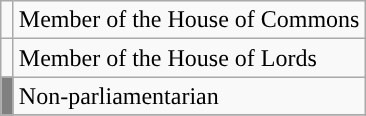<table class="wikitable">
<tr>
<td style="background: "></td>
<td>Member of the House of Commons</td>
</tr>
<tr>
<td style="background: "></td>
<td>Member of the House of Lords</td>
</tr>
<tr>
<td style="background: grey; width: 1px;"></td>
<td>Non-parliamentarian</td>
</tr>
<tr>
</tr>
</table>
